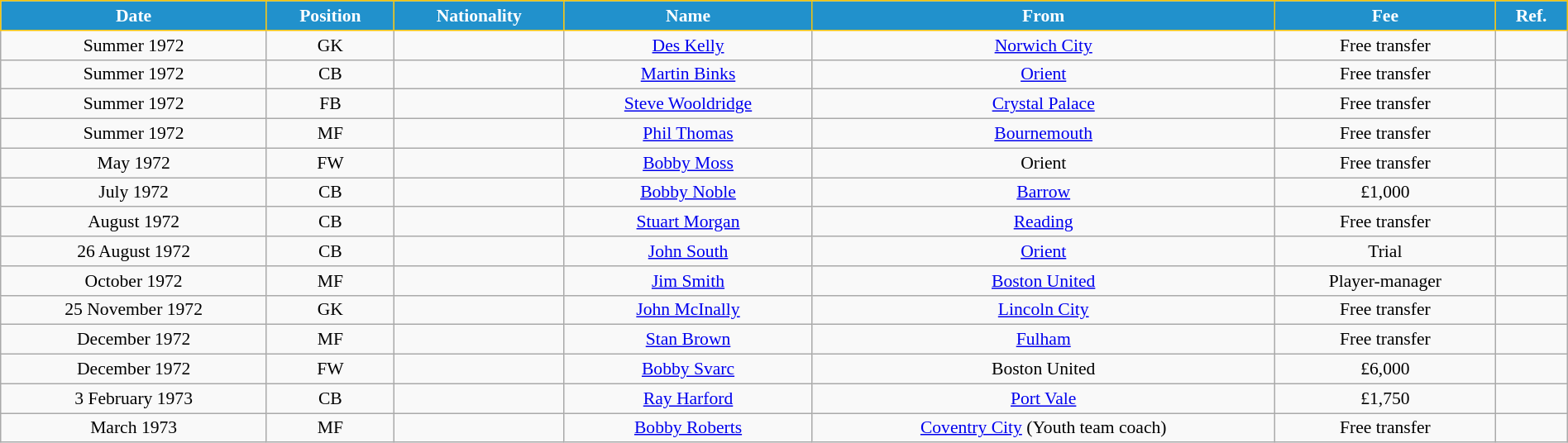<table class="wikitable" style="text-align:center; font-size:90%; width:100%;">
<tr>
<th style="background:#2191CC; color:white; border:1px solid #F7C408; text-align:center;">Date</th>
<th style="background:#2191CC; color:white; border:1px solid #F7C408; text-align:center;">Position</th>
<th style="background:#2191CC; color:white; border:1px solid #F7C408; text-align:center;">Nationality</th>
<th style="background:#2191CC; color:white; border:1px solid #F7C408; text-align:center;">Name</th>
<th style="background:#2191CC; color:white; border:1px solid #F7C408; text-align:center;">From</th>
<th style="background:#2191CC; color:white; border:1px solid #F7C408; text-align:center;">Fee</th>
<th style="background:#2191CC; color:white; border:1px solid #F7C408; text-align:center;">Ref.</th>
</tr>
<tr>
<td>Summer 1972</td>
<td>GK</td>
<td></td>
<td><a href='#'>Des Kelly</a></td>
<td> <a href='#'>Norwich City</a></td>
<td>Free transfer</td>
<td></td>
</tr>
<tr>
<td>Summer 1972</td>
<td>CB</td>
<td></td>
<td><a href='#'>Martin Binks</a></td>
<td> <a href='#'>Orient</a></td>
<td>Free transfer</td>
<td></td>
</tr>
<tr>
<td>Summer 1972</td>
<td>FB</td>
<td></td>
<td><a href='#'>Steve Wooldridge</a></td>
<td> <a href='#'>Crystal Palace</a></td>
<td>Free transfer</td>
<td></td>
</tr>
<tr>
<td>Summer 1972</td>
<td>MF</td>
<td></td>
<td><a href='#'>Phil Thomas</a></td>
<td> <a href='#'>Bournemouth</a></td>
<td>Free transfer</td>
<td></td>
</tr>
<tr>
<td>May 1972</td>
<td>FW</td>
<td></td>
<td><a href='#'>Bobby Moss</a></td>
<td> Orient</td>
<td>Free transfer</td>
<td></td>
</tr>
<tr>
<td>July 1972</td>
<td>CB</td>
<td></td>
<td><a href='#'>Bobby Noble</a></td>
<td> <a href='#'>Barrow</a></td>
<td>£1,000</td>
<td></td>
</tr>
<tr>
<td>August 1972</td>
<td>CB</td>
<td></td>
<td><a href='#'>Stuart Morgan</a></td>
<td> <a href='#'>Reading</a></td>
<td>Free transfer</td>
<td></td>
</tr>
<tr>
<td>26 August 1972</td>
<td>CB</td>
<td></td>
<td><a href='#'>John South</a></td>
<td> <a href='#'>Orient</a></td>
<td>Trial</td>
<td></td>
</tr>
<tr>
<td>October 1972</td>
<td>MF</td>
<td></td>
<td><a href='#'>Jim Smith</a></td>
<td> <a href='#'>Boston United</a></td>
<td>Player-manager</td>
<td></td>
</tr>
<tr>
<td>25 November 1972</td>
<td>GK</td>
<td></td>
<td><a href='#'>John McInally</a></td>
<td> <a href='#'>Lincoln City</a></td>
<td>Free transfer</td>
<td></td>
</tr>
<tr>
<td>December 1972</td>
<td>MF</td>
<td></td>
<td><a href='#'>Stan Brown</a></td>
<td> <a href='#'>Fulham</a></td>
<td>Free transfer</td>
<td></td>
</tr>
<tr>
<td>December 1972</td>
<td>FW</td>
<td></td>
<td><a href='#'>Bobby Svarc</a></td>
<td> Boston United</td>
<td>£6,000</td>
<td></td>
</tr>
<tr>
<td>3 February 1973</td>
<td>CB</td>
<td></td>
<td><a href='#'>Ray Harford</a></td>
<td> <a href='#'>Port Vale</a></td>
<td>£1,750</td>
<td></td>
</tr>
<tr>
<td>March 1973</td>
<td>MF</td>
<td></td>
<td><a href='#'>Bobby Roberts</a></td>
<td> <a href='#'>Coventry City</a> (Youth team coach)</td>
<td>Free transfer</td>
<td></td>
</tr>
</table>
